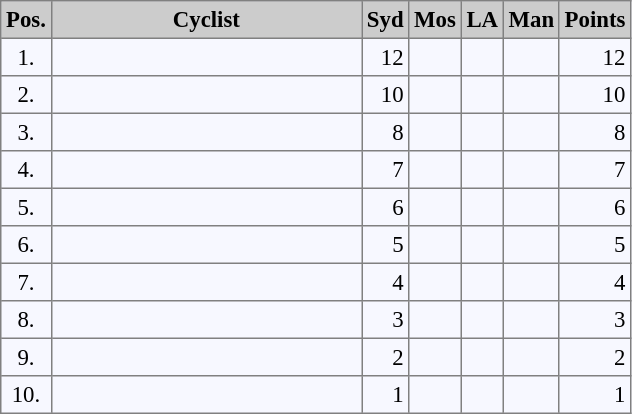<table bgcolor="#f7f8ff" cellpadding="3" cellspacing="0" border="1" style="font-size: 95%; border: gray solid 1px; border-collapse: collapse;">
<tr bgcolor="#CCCCCC">
<td align="center" width="10"><strong>Pos.</strong></td>
<td align="center" width="200"><strong>Cyclist</strong></td>
<td align="center" width="20"><strong>Syd</strong></td>
<td align="center" width="20"><strong>Mos</strong></td>
<td align="center" width="20"><strong>LA</strong></td>
<td align="center" width="20"><strong>Man</strong></td>
<td align="center" width="20"><strong>Points</strong></td>
</tr>
<tr align="left">
<td align="center">1.</td>
<td></td>
<td align="right">12</td>
<td align="right"></td>
<td align="right"></td>
<td align="right"></td>
<td align="right">12</td>
</tr>
<tr align="left">
<td align="center">2.</td>
<td></td>
<td align="right">10</td>
<td align="right"></td>
<td align="right"></td>
<td align="right"></td>
<td align="right">10</td>
</tr>
<tr align="left">
<td align="center">3.</td>
<td></td>
<td align="right">8</td>
<td align="right"></td>
<td align="right"></td>
<td align="right"></td>
<td align="right">8</td>
</tr>
<tr align="left">
<td align="center">4.</td>
<td></td>
<td align="right">7</td>
<td align="right"></td>
<td align="right"></td>
<td align="right"></td>
<td align="right">7</td>
</tr>
<tr align="left">
<td align="center">5.</td>
<td></td>
<td align="right">6</td>
<td align="right"></td>
<td align="right"></td>
<td align="right"></td>
<td align="right">6</td>
</tr>
<tr align="left">
<td align="center">6.</td>
<td></td>
<td align="right">5</td>
<td align="right"></td>
<td align="right"></td>
<td align="right"></td>
<td align="right">5</td>
</tr>
<tr align="left">
<td align="center">7.</td>
<td></td>
<td align="right">4</td>
<td align="right"></td>
<td align="right"></td>
<td align="right"></td>
<td align="right">4</td>
</tr>
<tr align="left">
<td align="center">8.</td>
<td></td>
<td align="right">3</td>
<td align="right"></td>
<td align="right"></td>
<td align="right"></td>
<td align="right">3</td>
</tr>
<tr align="left">
<td align="center">9.</td>
<td></td>
<td align="right">2</td>
<td align="right"></td>
<td align="right"></td>
<td align="right"></td>
<td align="right">2</td>
</tr>
<tr align="left">
<td align="center">10.</td>
<td></td>
<td align="right">1</td>
<td align="right"></td>
<td align="right"></td>
<td align="right"></td>
<td align="right">1</td>
</tr>
</table>
